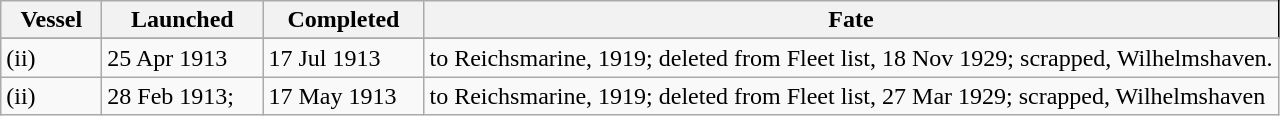<table class="wikitable">
<tr>
<th width="60px">Vessel</th>
<th width="100px">Launched</th>
<th width="100px">Completed</th>
<th style="border-right:1px solid black;">Fate</th>
</tr>
<tr>
</tr>
<tr>
<td> (ii)</td>
<td>25 Apr 1913</td>
<td>17 Jul 1913</td>
<td>to Reichsmarine, 1919; deleted from Fleet list, 18 Nov 1929; scrapped, Wilhelmshaven.</td>
</tr>
<tr>
<td> (ii)</td>
<td>28 Feb 1913;</td>
<td>17 May 1913</td>
<td>to Reichsmarine, 1919; deleted from Fleet list, 27 Mar 1929; scrapped, Wilhelmshaven</td>
</tr>
</table>
